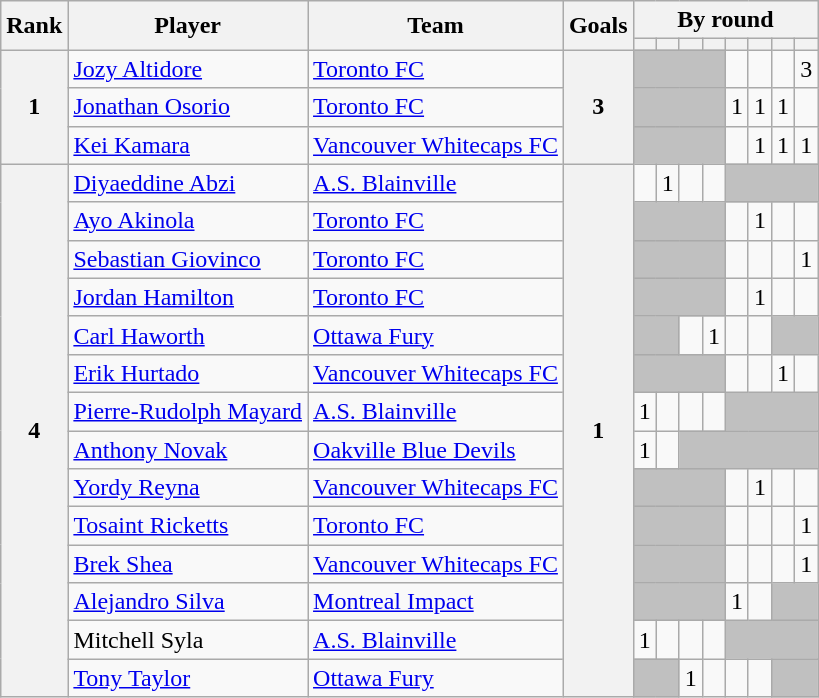<table class="wikitable" style="text-align:center">
<tr>
<th rowspan="2">Rank</th>
<th rowspan="2">Player</th>
<th rowspan="2">Team</th>
<th rowspan="2">Goals</th>
<th colspan="8">By round</th>
</tr>
<tr>
<th></th>
<th></th>
<th></th>
<th></th>
<th></th>
<th></th>
<th></th>
<th></th>
</tr>
<tr>
<th rowspan=3>1</th>
<td align="left"> <a href='#'>Jozy Altidore</a></td>
<td align="left"><a href='#'>Toronto FC</a></td>
<th rowspan="3">3</th>
<td bgcolor="silver" colspan="4"></td>
<td></td>
<td></td>
<td></td>
<td>3</td>
</tr>
<tr>
<td align="left"> <a href='#'>Jonathan Osorio</a></td>
<td align="left"><a href='#'>Toronto FC</a></td>
<td bgcolor="silver" colspan="4"></td>
<td>1</td>
<td>1</td>
<td>1</td>
<td></td>
</tr>
<tr>
<td align="left"> <a href='#'>Kei Kamara</a></td>
<td align="left"><a href='#'>Vancouver Whitecaps FC</a></td>
<td bgcolor="silver" colspan="4"></td>
<td></td>
<td>1</td>
<td>1</td>
<td>1</td>
</tr>
<tr>
<th rowspan="14">4</th>
<td align="left"> <a href='#'>Diyaeddine Abzi</a></td>
<td align="left"><a href='#'>A.S. Blainville</a></td>
<th rowspan="14">1</th>
<td></td>
<td>1</td>
<td></td>
<td></td>
<td bgcolor="silver" colspan="4"></td>
</tr>
<tr>
<td align="left"> <a href='#'>Ayo Akinola</a></td>
<td align="left"><a href='#'>Toronto FC</a></td>
<td bgcolor="silver" colspan="4"></td>
<td></td>
<td>1</td>
<td></td>
<td></td>
</tr>
<tr>
<td align="left"> <a href='#'>Sebastian Giovinco</a></td>
<td align="left"><a href='#'>Toronto FC</a></td>
<td bgcolor="silver" colspan="4"></td>
<td></td>
<td></td>
<td></td>
<td>1</td>
</tr>
<tr>
<td align="left"> <a href='#'>Jordan Hamilton</a></td>
<td align="left"><a href='#'>Toronto FC</a></td>
<td bgcolor="silver" colspan="4"></td>
<td></td>
<td>1</td>
<td></td>
<td></td>
</tr>
<tr>
<td align="left"> <a href='#'>Carl Haworth</a></td>
<td align="left"><a href='#'>Ottawa Fury</a></td>
<td bgcolor="silver" colspan="2"></td>
<td></td>
<td>1</td>
<td></td>
<td></td>
<td bgcolor="silver" colspan="4"></td>
</tr>
<tr>
<td align="left"> <a href='#'>Erik Hurtado</a></td>
<td align="left"><a href='#'>Vancouver Whitecaps FC</a></td>
<td bgcolor="silver" colspan="4"></td>
<td></td>
<td></td>
<td>1</td>
<td></td>
</tr>
<tr>
<td align="left"> <a href='#'>Pierre-Rudolph Mayard</a></td>
<td align="left"><a href='#'>A.S. Blainville</a></td>
<td>1</td>
<td></td>
<td></td>
<td></td>
<td bgcolor="silver" colspan="4"></td>
</tr>
<tr>
<td align="left"> <a href='#'>Anthony Novak</a></td>
<td align="left"><a href='#'>Oakville Blue Devils</a></td>
<td>1</td>
<td></td>
<td bgcolor="silver" colspan="6"></td>
</tr>
<tr>
<td align="left"> <a href='#'>Yordy Reyna</a></td>
<td align="left"><a href='#'>Vancouver Whitecaps FC</a></td>
<td bgcolor="silver" colspan="4"></td>
<td></td>
<td>1</td>
<td></td>
<td></td>
</tr>
<tr>
<td align="left"> <a href='#'>Tosaint Ricketts</a></td>
<td align="left"><a href='#'>Toronto FC</a></td>
<td bgcolor="silver" colspan="4"></td>
<td></td>
<td></td>
<td></td>
<td>1</td>
</tr>
<tr>
<td align="left"> <a href='#'>Brek Shea</a></td>
<td align="left"><a href='#'>Vancouver Whitecaps FC</a></td>
<td bgcolor="silver" colspan="4"></td>
<td></td>
<td></td>
<td></td>
<td>1</td>
</tr>
<tr>
<td align="left"> <a href='#'>Alejandro Silva</a></td>
<td align="left"><a href='#'>Montreal Impact</a></td>
<td bgcolor="silver" colspan="4"></td>
<td>1</td>
<td></td>
<td bgcolor="silver" colspan="4"></td>
</tr>
<tr>
<td align="left"> Mitchell Syla</td>
<td align="left"><a href='#'>A.S. Blainville</a></td>
<td>1</td>
<td></td>
<td></td>
<td></td>
<td bgcolor="silver" colspan="4"></td>
</tr>
<tr>
<td align="left"> <a href='#'>Tony Taylor</a></td>
<td align="left"><a href='#'>Ottawa Fury</a></td>
<td bgcolor="silver" colspan="2"></td>
<td>1</td>
<td></td>
<td></td>
<td></td>
<td bgcolor="silver" colspan="4"></td>
</tr>
</table>
